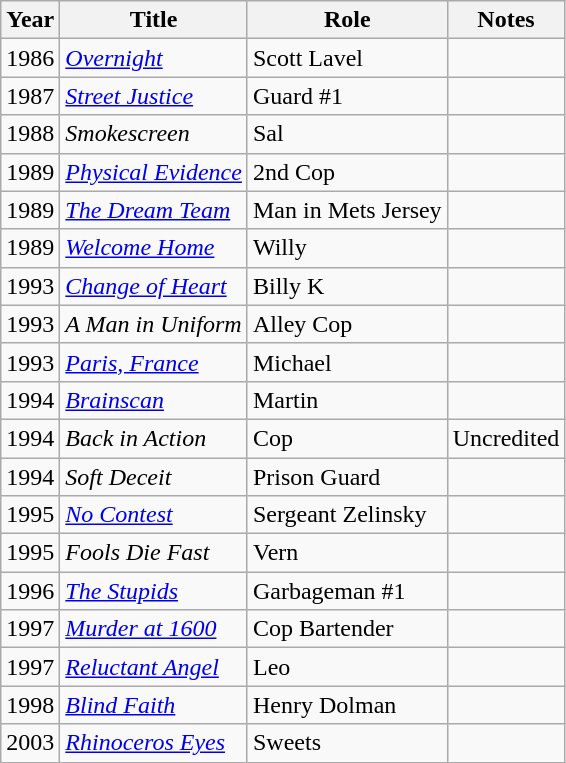<table class="wikitable sortable">
<tr>
<th>Year</th>
<th>Title</th>
<th>Role</th>
<th>Notes</th>
</tr>
<tr>
<td>1986</td>
<td><a href='#'><em>Overnight</em></a></td>
<td>Scott Lavel</td>
<td></td>
</tr>
<tr>
<td>1987</td>
<td><a href='#'><em>Street Justice</em></a></td>
<td>Guard #1</td>
<td></td>
</tr>
<tr>
<td>1988</td>
<td><em>Smokescreen</em></td>
<td>Sal</td>
<td></td>
</tr>
<tr>
<td>1989</td>
<td><em><a href='#'>Physical Evidence</a></em></td>
<td>2nd Cop</td>
<td></td>
</tr>
<tr>
<td>1989</td>
<td><a href='#'><em>The Dream Team</em></a></td>
<td>Man in Mets Jersey</td>
<td></td>
</tr>
<tr>
<td>1989</td>
<td><a href='#'><em>Welcome Home</em></a></td>
<td>Willy</td>
<td></td>
</tr>
<tr>
<td>1993</td>
<td><a href='#'><em>Change of Heart</em></a></td>
<td>Billy K</td>
<td></td>
</tr>
<tr>
<td>1993</td>
<td><em>A Man in Uniform</em></td>
<td>Alley Cop</td>
<td></td>
</tr>
<tr>
<td>1993</td>
<td><a href='#'><em>Paris, France</em></a></td>
<td>Michael</td>
<td></td>
</tr>
<tr>
<td>1994</td>
<td><em><a href='#'>Brainscan</a></em></td>
<td>Martin</td>
<td></td>
</tr>
<tr>
<td>1994</td>
<td><em>Back in Action</em></td>
<td>Cop</td>
<td>Uncredited</td>
</tr>
<tr>
<td>1994</td>
<td><em>Soft Deceit</em></td>
<td>Prison Guard</td>
<td></td>
</tr>
<tr>
<td>1995</td>
<td><a href='#'><em>No Contest</em></a></td>
<td>Sergeant Zelinsky</td>
<td></td>
</tr>
<tr>
<td>1995</td>
<td><em>Fools Die Fast</em></td>
<td>Vern</td>
<td></td>
</tr>
<tr>
<td>1996</td>
<td><a href='#'><em>The Stupids</em></a></td>
<td>Garbageman #1</td>
<td></td>
</tr>
<tr>
<td>1997</td>
<td><em><a href='#'>Murder at 1600</a></em></td>
<td>Cop Bartender</td>
<td></td>
</tr>
<tr>
<td>1997</td>
<td><em><a href='#'>Reluctant Angel</a></em></td>
<td>Leo</td>
<td></td>
</tr>
<tr>
<td>1998</td>
<td><a href='#'><em>Blind Faith</em></a></td>
<td>Henry Dolman</td>
<td></td>
</tr>
<tr>
<td>2003</td>
<td><em><a href='#'>Rhinoceros Eyes</a></em></td>
<td>Sweets</td>
<td></td>
</tr>
</table>
